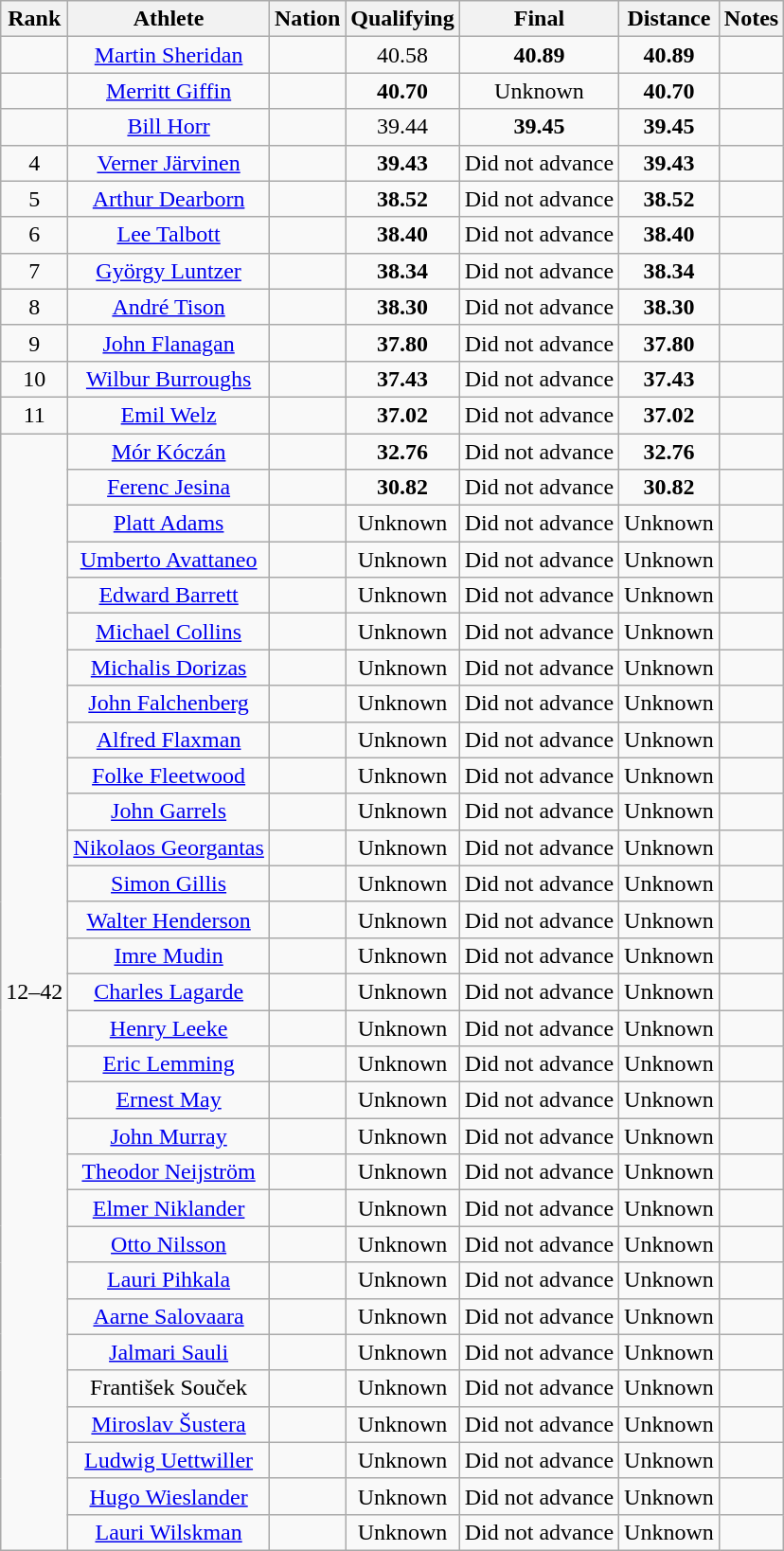<table class="wikitable sortable" style="text-align:center">
<tr>
<th>Rank</th>
<th>Athlete</th>
<th>Nation</th>
<th>Qualifying</th>
<th>Final</th>
<th>Distance</th>
<th>Notes</th>
</tr>
<tr>
<td></td>
<td><a href='#'>Martin Sheridan</a></td>
<td align=left></td>
<td>40.58</td>
<td><strong>40.89</strong> </td>
<td><strong>40.89</strong></td>
<td></td>
</tr>
<tr>
<td></td>
<td><a href='#'>Merritt Giffin</a></td>
<td align=left></td>
<td><strong>40.70</strong> </td>
<td data-sort-value=40.70>Unknown</td>
<td><strong>40.70</strong></td>
<td></td>
</tr>
<tr>
<td></td>
<td><a href='#'>Bill Horr</a></td>
<td align=left></td>
<td>39.44</td>
<td><strong>39.45</strong></td>
<td><strong>39.45</strong></td>
<td></td>
</tr>
<tr>
<td>4</td>
<td><a href='#'>Verner Järvinen</a></td>
<td align=left></td>
<td><strong>39.43</strong></td>
<td data-sort-value=0.00>Did not advance</td>
<td><strong>39.43</strong></td>
<td></td>
</tr>
<tr>
<td>5</td>
<td><a href='#'>Arthur Dearborn</a></td>
<td align=left></td>
<td><strong>38.52</strong></td>
<td data-sort-value=0.00>Did not advance</td>
<td><strong>38.52</strong></td>
<td></td>
</tr>
<tr>
<td>6</td>
<td><a href='#'>Lee Talbott</a></td>
<td align=left></td>
<td><strong>38.40</strong></td>
<td data-sort-value=0.00>Did not advance</td>
<td><strong>38.40</strong></td>
<td></td>
</tr>
<tr>
<td>7</td>
<td><a href='#'>György Luntzer</a></td>
<td align=left></td>
<td><strong>38.34</strong></td>
<td data-sort-value=0.00>Did not advance</td>
<td><strong>38.34</strong></td>
<td></td>
</tr>
<tr>
<td>8</td>
<td><a href='#'>André Tison</a></td>
<td align=left></td>
<td><strong>38.30</strong></td>
<td data-sort-value=0.00>Did not advance</td>
<td><strong>38.30</strong></td>
<td></td>
</tr>
<tr>
<td>9</td>
<td><a href='#'>John Flanagan</a></td>
<td align=left></td>
<td><strong>37.80</strong></td>
<td data-sort-value=0.00>Did not advance</td>
<td><strong>37.80</strong></td>
<td></td>
</tr>
<tr>
<td>10</td>
<td><a href='#'>Wilbur Burroughs</a></td>
<td align=left></td>
<td><strong>37.43</strong></td>
<td data-sort-value=0.00>Did not advance</td>
<td><strong>37.43</strong></td>
<td></td>
</tr>
<tr>
<td>11</td>
<td><a href='#'>Emil Welz</a></td>
<td align=left></td>
<td><strong>37.02</strong></td>
<td data-sort-value=0.00>Did not advance</td>
<td><strong>37.02</strong></td>
<td></td>
</tr>
<tr>
<td align=center rowspan=31>12–42</td>
<td><a href='#'>Mór Kóczán</a></td>
<td align=left></td>
<td><strong>32.76</strong></td>
<td data-sort-value=0.00>Did not advance</td>
<td><strong>32.76</strong></td>
<td></td>
</tr>
<tr>
<td><a href='#'>Ferenc Jesina</a></td>
<td align=left></td>
<td><strong>30.82</strong></td>
<td data-sort-value=0.00>Did not advance</td>
<td><strong>30.82</strong></td>
<td></td>
</tr>
<tr>
<td><a href='#'>Platt Adams</a></td>
<td align=left></td>
<td data-sort-value=30.00>Unknown</td>
<td data-sort-value=0.00>Did not advance</td>
<td data-sort-value=30.00>Unknown</td>
<td></td>
</tr>
<tr>
<td><a href='#'>Umberto Avattaneo</a></td>
<td align=left></td>
<td data-sort-value=30.00>Unknown</td>
<td data-sort-value=0.00>Did not advance</td>
<td data-sort-value=30.00>Unknown</td>
<td></td>
</tr>
<tr>
<td><a href='#'>Edward Barrett</a></td>
<td align=left></td>
<td data-sort-value=30.00>Unknown</td>
<td data-sort-value=0.00>Did not advance</td>
<td data-sort-value=30.00>Unknown</td>
<td></td>
</tr>
<tr>
<td><a href='#'>Michael Collins</a></td>
<td align=left></td>
<td data-sort-value=30.00>Unknown</td>
<td data-sort-value=0.00>Did not advance</td>
<td data-sort-value=30.00>Unknown</td>
<td></td>
</tr>
<tr>
<td><a href='#'>Michalis Dorizas</a></td>
<td align=left></td>
<td data-sort-value=30.00>Unknown</td>
<td data-sort-value=0.00>Did not advance</td>
<td data-sort-value=30.00>Unknown</td>
<td></td>
</tr>
<tr>
<td><a href='#'>John Falchenberg</a></td>
<td align=left></td>
<td data-sort-value=30.00>Unknown</td>
<td data-sort-value=0.00>Did not advance</td>
<td data-sort-value=30.00>Unknown</td>
<td></td>
</tr>
<tr>
<td><a href='#'>Alfred Flaxman</a></td>
<td align=left></td>
<td data-sort-value=30.00>Unknown</td>
<td data-sort-value=0.00>Did not advance</td>
<td data-sort-value=30.00>Unknown</td>
<td></td>
</tr>
<tr>
<td><a href='#'>Folke Fleetwood</a></td>
<td align=left></td>
<td data-sort-value=30.00>Unknown</td>
<td data-sort-value=0.00>Did not advance</td>
<td data-sort-value=30.00>Unknown</td>
<td></td>
</tr>
<tr>
<td><a href='#'>John Garrels</a></td>
<td align=left></td>
<td data-sort-value=30.00>Unknown</td>
<td data-sort-value=0.00>Did not advance</td>
<td data-sort-value=30.00>Unknown</td>
<td></td>
</tr>
<tr>
<td><a href='#'>Nikolaos Georgantas</a></td>
<td align=left></td>
<td data-sort-value=30.00>Unknown</td>
<td data-sort-value=0.00>Did not advance</td>
<td data-sort-value=30.00>Unknown</td>
<td></td>
</tr>
<tr>
<td><a href='#'>Simon Gillis</a></td>
<td align=left></td>
<td data-sort-value=30.00>Unknown</td>
<td data-sort-value=0.00>Did not advance</td>
<td data-sort-value=30.00>Unknown</td>
<td></td>
</tr>
<tr>
<td><a href='#'>Walter Henderson</a></td>
<td align=left></td>
<td data-sort-value=30.00>Unknown</td>
<td data-sort-value=0.00>Did not advance</td>
<td data-sort-value=30.00>Unknown</td>
<td></td>
</tr>
<tr>
<td><a href='#'>Imre Mudin</a></td>
<td align=left></td>
<td data-sort-value=30.00>Unknown</td>
<td data-sort-value=0.00>Did not advance</td>
<td data-sort-value=30.00>Unknown</td>
<td></td>
</tr>
<tr>
<td><a href='#'>Charles Lagarde</a></td>
<td align=left></td>
<td data-sort-value=30.00>Unknown</td>
<td data-sort-value=0.00>Did not advance</td>
<td data-sort-value=30.00>Unknown</td>
<td></td>
</tr>
<tr>
<td><a href='#'>Henry Leeke</a></td>
<td align=left></td>
<td data-sort-value=30.00>Unknown</td>
<td data-sort-value=0.00>Did not advance</td>
<td data-sort-value=30.00>Unknown</td>
<td></td>
</tr>
<tr>
<td><a href='#'>Eric Lemming</a></td>
<td align=left></td>
<td data-sort-value=30.00>Unknown</td>
<td data-sort-value=0.00>Did not advance</td>
<td data-sort-value=30.00>Unknown</td>
<td></td>
</tr>
<tr>
<td><a href='#'>Ernest May</a></td>
<td align=left></td>
<td data-sort-value=30.00>Unknown</td>
<td data-sort-value=0.00>Did not advance</td>
<td data-sort-value=30.00>Unknown</td>
<td></td>
</tr>
<tr>
<td><a href='#'>John Murray</a></td>
<td align=left></td>
<td data-sort-value=30.00>Unknown</td>
<td data-sort-value=0.00>Did not advance</td>
<td data-sort-value=30.00>Unknown</td>
<td></td>
</tr>
<tr>
<td><a href='#'>Theodor Neijström</a></td>
<td align=left></td>
<td data-sort-value=30.00>Unknown</td>
<td data-sort-value=0.00>Did not advance</td>
<td data-sort-value=30.00>Unknown</td>
<td></td>
</tr>
<tr>
<td><a href='#'>Elmer Niklander</a></td>
<td align=left></td>
<td data-sort-value=30.00>Unknown</td>
<td data-sort-value=0.00>Did not advance</td>
<td data-sort-value=30.00>Unknown</td>
<td></td>
</tr>
<tr>
<td><a href='#'>Otto Nilsson</a></td>
<td align=left></td>
<td data-sort-value=30.00>Unknown</td>
<td data-sort-value=0.00>Did not advance</td>
<td data-sort-value=30.00>Unknown</td>
<td></td>
</tr>
<tr>
<td><a href='#'>Lauri Pihkala</a></td>
<td align=left></td>
<td data-sort-value=30.00>Unknown</td>
<td data-sort-value=0.00>Did not advance</td>
<td data-sort-value=30.00>Unknown</td>
<td></td>
</tr>
<tr>
<td><a href='#'>Aarne Salovaara</a></td>
<td align=left></td>
<td data-sort-value=30.00>Unknown</td>
<td data-sort-value=0.00>Did not advance</td>
<td data-sort-value=30.00>Unknown</td>
<td></td>
</tr>
<tr>
<td><a href='#'>Jalmari Sauli</a></td>
<td align=left></td>
<td data-sort-value=30.00>Unknown</td>
<td data-sort-value=0.00>Did not advance</td>
<td data-sort-value=30.00>Unknown</td>
<td></td>
</tr>
<tr>
<td>František Souček</td>
<td align=left></td>
<td data-sort-value=30.00>Unknown</td>
<td data-sort-value=0.00>Did not advance</td>
<td data-sort-value=30.00>Unknown</td>
<td></td>
</tr>
<tr>
<td><a href='#'>Miroslav Šustera</a></td>
<td align=left></td>
<td data-sort-value=30.00>Unknown</td>
<td data-sort-value=0.00>Did not advance</td>
<td data-sort-value=30.00>Unknown</td>
<td></td>
</tr>
<tr>
<td><a href='#'>Ludwig Uettwiller</a></td>
<td align=left></td>
<td data-sort-value=30.00>Unknown</td>
<td data-sort-value=0.00>Did not advance</td>
<td data-sort-value=30.00>Unknown</td>
<td></td>
</tr>
<tr>
<td><a href='#'>Hugo Wieslander</a></td>
<td align=left></td>
<td data-sort-value=30.00>Unknown</td>
<td data-sort-value=0.00>Did not advance</td>
<td data-sort-value=30.00>Unknown</td>
<td></td>
</tr>
<tr>
<td><a href='#'>Lauri Wilskman</a></td>
<td align=left></td>
<td data-sort-value=30.00>Unknown</td>
<td data-sort-value=0.00>Did not advance</td>
<td data-sort-value=30.00>Unknown</td>
<td></td>
</tr>
</table>
